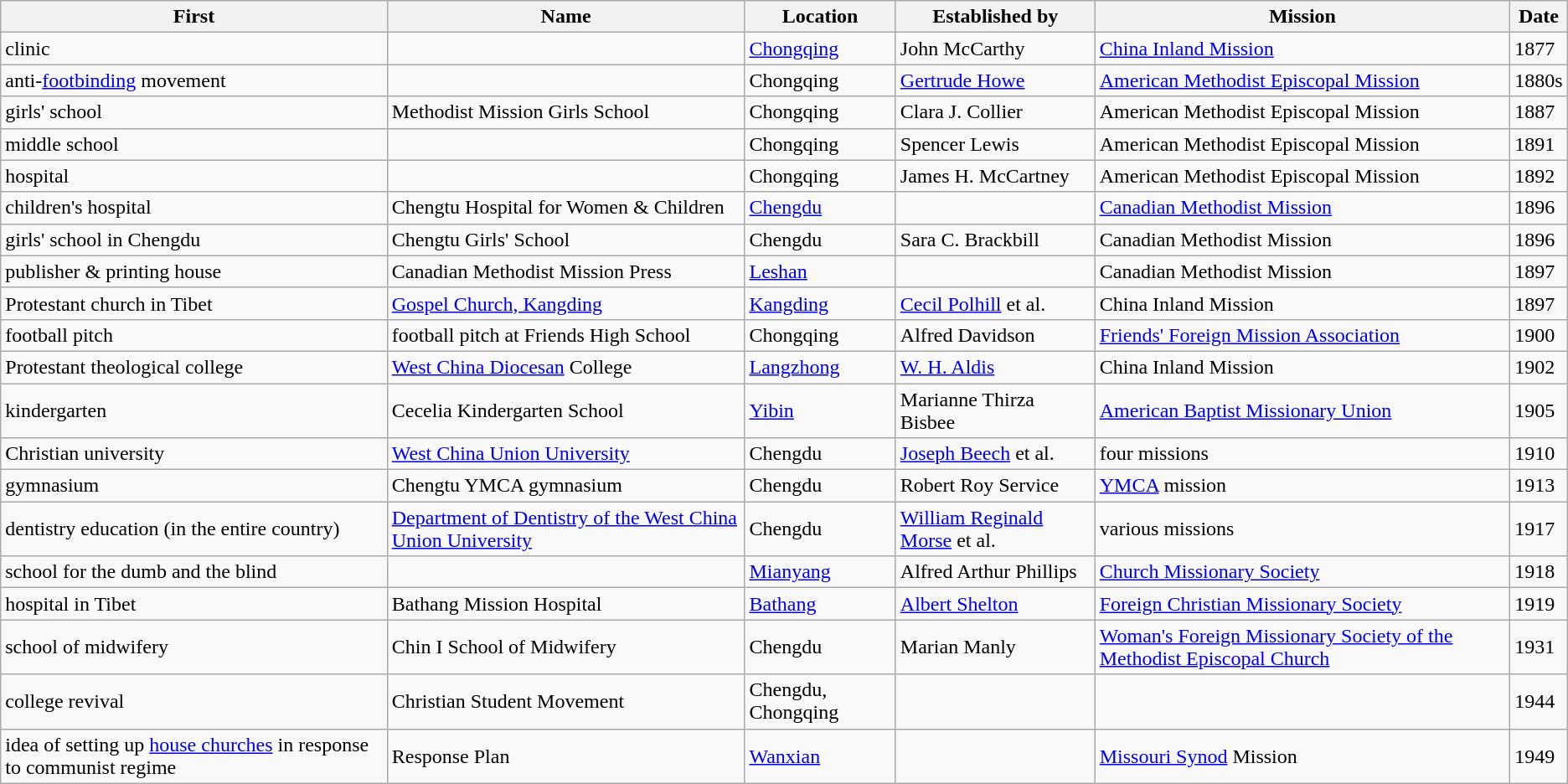<table class="wikitable">
<tr>
<th>First</th>
<th>Name</th>
<th>Location</th>
<th>Established by</th>
<th>Mission</th>
<th>Date</th>
</tr>
<tr>
<td>clinic</td>
<td></td>
<td><a href='#'>Chongqing</a> </td>
<td>John McCarthy</td>
<td><a href='#'>China Inland Mission</a></td>
<td>1877</td>
</tr>
<tr>
<td>anti-<a href='#'>footbinding</a> movement</td>
<td></td>
<td>Chongqing</td>
<td><a href='#'>Gertrude Howe</a></td>
<td><a href='#'>American Methodist Episcopal Mission</a></td>
<td>1880s</td>
</tr>
<tr>
<td>girls' school</td>
<td>Methodist Mission Girls School</td>
<td>Chongqing</td>
<td>Clara J. Collier</td>
<td>American Methodist Episcopal Mission</td>
<td>1887</td>
</tr>
<tr>
<td>middle school</td>
<td></td>
<td>Chongqing</td>
<td>Spencer Lewis</td>
<td>American Methodist Episcopal Mission</td>
<td>1891</td>
</tr>
<tr>
<td>hospital</td>
<td></td>
<td>Chongqing</td>
<td>James H. McCartney</td>
<td>American Methodist Episcopal Mission</td>
<td>1892</td>
</tr>
<tr>
<td>children's hospital</td>
<td>Chengtu Hospital for Women & Children</td>
<td><a href='#'>Chengdu</a> </td>
<td></td>
<td><a href='#'>Canadian Methodist Mission</a></td>
<td>1896</td>
</tr>
<tr>
<td>girls' school in Chengdu</td>
<td>Chengtu Girls' School</td>
<td>Chengdu</td>
<td>Sara C. Brackbill</td>
<td>Canadian Methodist Mission</td>
<td>1896</td>
</tr>
<tr>
<td>publisher & printing house</td>
<td>Canadian Methodist Mission Press</td>
<td><a href='#'>Leshan</a> </td>
<td></td>
<td>Canadian Methodist Mission</td>
<td>1897</td>
</tr>
<tr>
<td>Protestant church in Tibet</td>
<td><a href='#'>Gospel Church, Kangding</a></td>
<td><a href='#'>Kangding</a> </td>
<td><a href='#'>Cecil Polhill</a> et al.</td>
<td>China Inland Mission</td>
<td>1897</td>
</tr>
<tr>
<td>football pitch</td>
<td>football pitch at Friends High School</td>
<td>Chongqing</td>
<td>Alfred Davidson</td>
<td><a href='#'>Friends' Foreign Mission Association</a></td>
<td>1900</td>
</tr>
<tr>
<td>Protestant theological college</td>
<td><a href='#'>West China Diocesan</a> College</td>
<td><a href='#'>Langzhong</a> </td>
<td><a href='#'>W. H. Aldis</a></td>
<td>China Inland Mission</td>
<td>1902</td>
</tr>
<tr>
<td>kindergarten</td>
<td>Cecelia Kindergarten School</td>
<td><a href='#'>Yibin</a><br></td>
<td>Marianne Thirza Bisbee</td>
<td><a href='#'>American Baptist Missionary Union</a></td>
<td>1905</td>
</tr>
<tr>
<td>Christian university</td>
<td><a href='#'>West China Union University</a></td>
<td>Chengdu</td>
<td><a href='#'>Joseph Beech</a> et al.</td>
<td>four missions</td>
<td>1910</td>
</tr>
<tr>
<td>gymnasium</td>
<td>Chengtu YMCA gymnasium</td>
<td>Chengdu</td>
<td>Robert Roy Service</td>
<td><a href='#'>YMCA</a> mission</td>
<td>1913</td>
</tr>
<tr>
<td>dentistry education (in the entire country)</td>
<td><a href='#'>Department of Dentistry of the West China Union University</a></td>
<td>Chengdu</td>
<td><a href='#'>William Reginald Morse</a> et al.</td>
<td>various missions</td>
<td>1917</td>
</tr>
<tr>
<td>school for the dumb and the blind</td>
<td></td>
<td><a href='#'>Mianyang</a> </td>
<td>Alfred Arthur Phillips</td>
<td><a href='#'>Church Missionary Society</a></td>
<td>1918</td>
</tr>
<tr>
<td>hospital in Tibet</td>
<td>Bathang Mission Hospital</td>
<td><a href='#'>Bathang</a></td>
<td><a href='#'>Albert Shelton</a></td>
<td><a href='#'>Foreign Christian Missionary Society</a></td>
<td>1919</td>
</tr>
<tr>
<td>school of midwifery</td>
<td>Chin I School of Midwifery</td>
<td>Chengdu</td>
<td>Marian Manly</td>
<td><a href='#'>Woman's Foreign Missionary Society of the Methodist Episcopal Church</a></td>
<td>1931</td>
</tr>
<tr>
<td>college revival</td>
<td>Christian Student Movement</td>
<td>Chengdu, Chongqing</td>
<td></td>
<td></td>
<td>1944</td>
</tr>
<tr>
<td>idea of setting up <a href='#'>house churches</a> in response to communist regime</td>
<td>Response Plan</td>
<td><a href='#'>Wanxian</a> </td>
<td></td>
<td><a href='#'>Missouri Synod</a> Mission</td>
<td>1949</td>
</tr>
</table>
